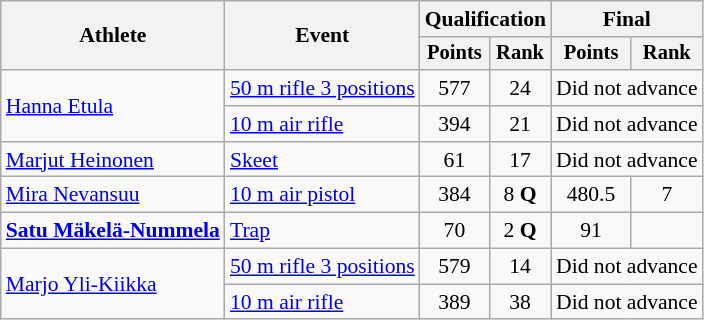<table class="wikitable" style="font-size:90%">
<tr>
<th rowspan="2">Athlete</th>
<th rowspan="2">Event</th>
<th colspan=2>Qualification</th>
<th colspan=2>Final</th>
</tr>
<tr style="font-size:95%">
<th>Points</th>
<th>Rank</th>
<th>Points</th>
<th>Rank</th>
</tr>
<tr align=center>
<td align=left rowspan=2><a href='#'>Hanna Etula</a></td>
<td align=left><a href='#'>50 m rifle 3 positions</a></td>
<td>577</td>
<td>24</td>
<td colspan=2>Did not advance</td>
</tr>
<tr align=center>
<td align=left><a href='#'>10 m air rifle</a></td>
<td>394</td>
<td>21</td>
<td colspan=2>Did not advance</td>
</tr>
<tr align=center>
<td align=left><a href='#'>Marjut Heinonen</a></td>
<td align=left><a href='#'>Skeet</a></td>
<td>61</td>
<td>17</td>
<td colspan=2>Did not advance</td>
</tr>
<tr align=center>
<td align=left><a href='#'>Mira Nevansuu</a></td>
<td align=left><a href='#'>10 m air pistol</a></td>
<td>384</td>
<td>8 <strong>Q</strong></td>
<td>480.5</td>
<td>7</td>
</tr>
<tr align=center>
<td align=left><strong><a href='#'>Satu Mäkelä-Nummela</a></strong></td>
<td align=left><a href='#'>Trap</a></td>
<td>70</td>
<td>2 <strong>Q</strong></td>
<td>91 </td>
<td></td>
</tr>
<tr align=center>
<td align=left rowspan=2><a href='#'>Marjo Yli-Kiikka</a></td>
<td align=left><a href='#'>50 m rifle 3 positions</a></td>
<td>579</td>
<td>14</td>
<td colspan=2>Did not advance</td>
</tr>
<tr align=center>
<td align=left><a href='#'>10 m air rifle</a></td>
<td>389</td>
<td>38</td>
<td colspan=2>Did not advance</td>
</tr>
</table>
